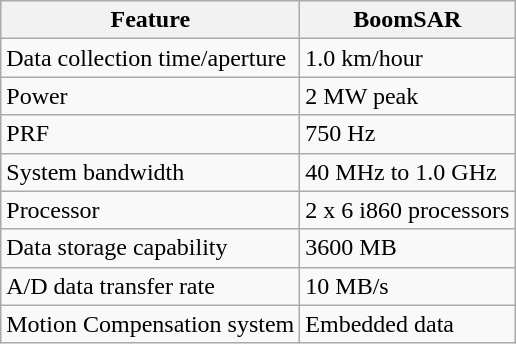<table class="wikitable">
<tr>
<th>Feature</th>
<th>BoomSAR</th>
</tr>
<tr>
<td>Data collection time/aperture</td>
<td>1.0 km/hour</td>
</tr>
<tr>
<td>Power</td>
<td>2 MW peak</td>
</tr>
<tr>
<td>PRF</td>
<td>750 Hz</td>
</tr>
<tr>
<td>System bandwidth</td>
<td>40 MHz to 1.0 GHz</td>
</tr>
<tr>
<td>Processor</td>
<td>2 x 6 i860 processors</td>
</tr>
<tr>
<td>Data storage capability</td>
<td>3600 MB</td>
</tr>
<tr>
<td>A/D data transfer rate</td>
<td>10 MB/s</td>
</tr>
<tr>
<td>Motion Compensation system</td>
<td>Embedded data</td>
</tr>
</table>
